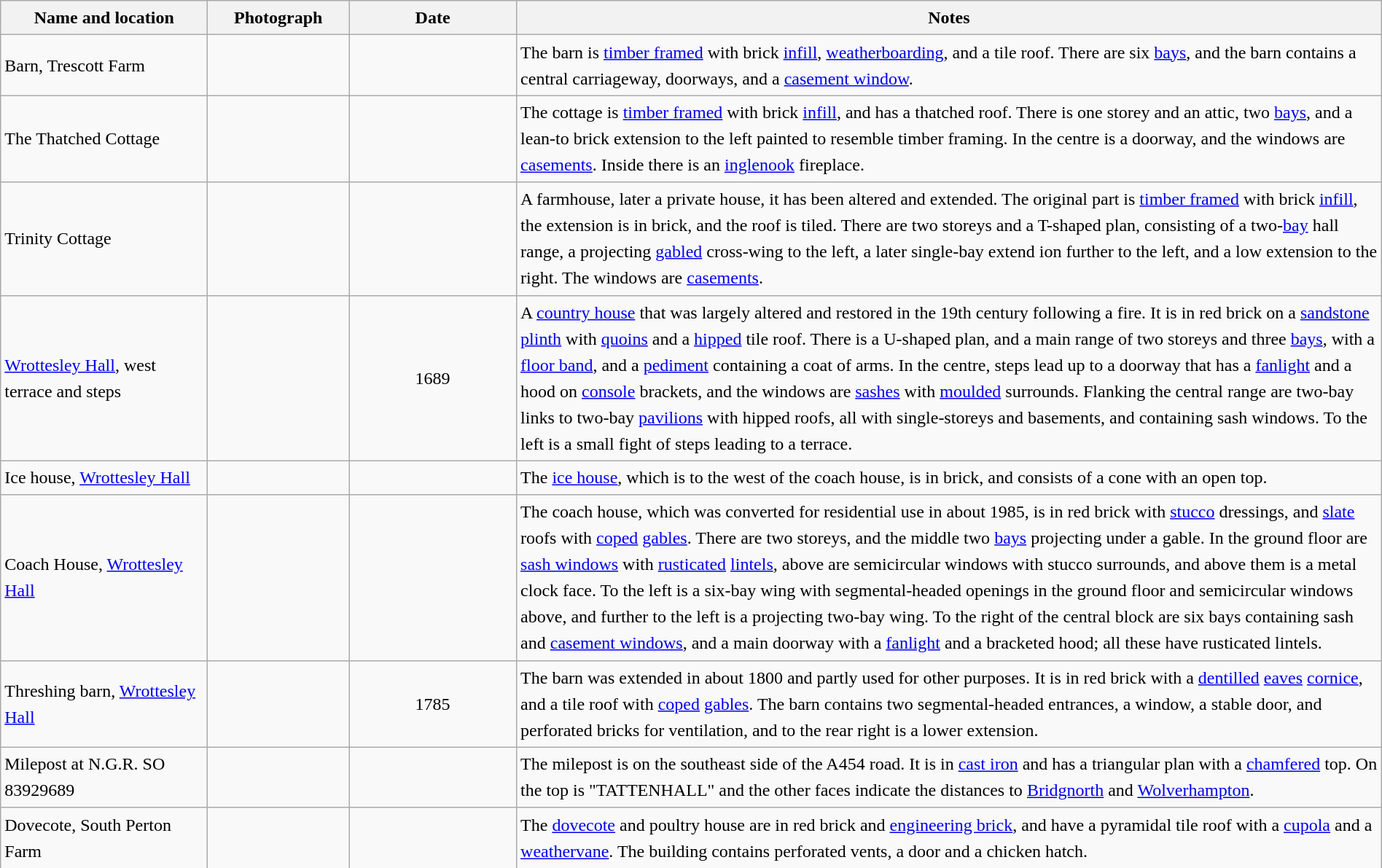<table class="wikitable sortable plainrowheaders" style="width:100%;border:0px;text-align:left;line-height:150%;">
<tr>
<th scope="col"  style="width:150px">Name and location</th>
<th scope="col"  style="width:100px" class="unsortable">Photograph</th>
<th scope="col"  style="width:120px">Date</th>
<th scope="col"  style="width:650px" class="unsortable">Notes</th>
</tr>
<tr>
<td>Barn, Trescott Farm<br><small></small></td>
<td></td>
<td align="center"></td>
<td>The barn is <a href='#'>timber framed</a> with brick <a href='#'>infill</a>, <a href='#'>weatherboarding</a>, and a tile roof.  There are six <a href='#'>bays</a>, and the barn contains a central carriageway, doorways, and a <a href='#'>casement window</a>.</td>
</tr>
<tr>
<td>The Thatched Cottage<br><small></small></td>
<td></td>
<td align="center"></td>
<td>The cottage is <a href='#'>timber framed</a> with brick <a href='#'>infill</a>, and has a thatched roof.  There is one storey and an attic, two <a href='#'>bays</a>, and a lean-to brick extension to the left painted to resemble timber framing.  In the centre is a doorway, and the windows are <a href='#'>casements</a>.  Inside there is an <a href='#'>inglenook</a> fireplace.</td>
</tr>
<tr>
<td>Trinity Cottage<br><small></small></td>
<td></td>
<td align="center"></td>
<td>A farmhouse, later a private house, it has been altered and extended.  The original part is <a href='#'>timber framed</a> with brick <a href='#'>infill</a>, the extension is in brick, and the roof is tiled.  There are two storeys and a T-shaped plan, consisting of a two-<a href='#'>bay</a> hall range, a projecting <a href='#'>gabled</a> cross-wing to the left, a later single-bay extend ion further to the left, and a low extension to the right.  The windows are <a href='#'>casements</a>.</td>
</tr>
<tr>
<td><a href='#'>Wrottesley Hall</a>, west terrace and steps<br><small></small></td>
<td></td>
<td align="center">1689</td>
<td>A <a href='#'>country house</a> that was largely altered and restored in the 19th century following a fire.  It is in red brick on a <a href='#'>sandstone</a> <a href='#'>plinth</a> with <a href='#'>quoins</a> and a <a href='#'>hipped</a> tile roof.  There is a U-shaped plan, and a main range of two storeys and three <a href='#'>bays</a>, with a <a href='#'>floor band</a>, and a <a href='#'>pediment</a> containing a coat of arms.  In the centre, steps lead up to a doorway that has a <a href='#'>fanlight</a> and a hood on <a href='#'>console</a> brackets, and the windows are <a href='#'>sashes</a> with <a href='#'>moulded</a> surrounds.  Flanking the central range are two-bay links to two-bay <a href='#'>pavilions</a> with hipped roofs, all with single-storeys and basements, and containing sash windows.  To the left is a small fight of steps leading to a terrace.</td>
</tr>
<tr>
<td>Ice house, <a href='#'>Wrottesley Hall</a><br><small></small></td>
<td></td>
<td align="center"></td>
<td>The <a href='#'>ice house</a>, which is to the west of the coach house, is in brick, and consists of a cone with an open top.</td>
</tr>
<tr>
<td>Coach House, <a href='#'>Wrottesley Hall</a><br><small></small></td>
<td></td>
<td align="center"></td>
<td>The coach house, which was converted for residential use in about 1985, is in red brick with <a href='#'>stucco</a> dressings, and <a href='#'>slate</a> roofs with <a href='#'>coped</a> <a href='#'>gables</a>.  There are two storeys, and the middle two <a href='#'>bays</a> projecting under a gable.  In the ground floor are <a href='#'>sash windows</a> with <a href='#'>rusticated</a> <a href='#'>lintels</a>, above are semicircular windows with stucco surrounds, and above them is a metal clock face.  To the left is a six-bay wing with segmental-headed openings in the ground floor and semicircular windows above, and further to the left is a projecting two-bay wing.  To the right of the central block are six bays containing sash and <a href='#'>casement windows</a>, and a main doorway with a <a href='#'>fanlight</a> and a bracketed hood; all these have rusticated lintels.</td>
</tr>
<tr>
<td>Threshing barn, <a href='#'>Wrottesley Hall</a><br><small></small></td>
<td></td>
<td align="center">1785</td>
<td>The barn was extended in about 1800 and partly used for other purposes.  It is in red brick with a <a href='#'>dentilled</a> <a href='#'>eaves</a> <a href='#'>cornice</a>, and a tile roof with <a href='#'>coped</a> <a href='#'>gables</a>.  The barn contains two segmental-headed entrances, a window, a stable door, and perforated bricks for ventilation, and to the rear right is a lower extension.</td>
</tr>
<tr>
<td>Milepost at N.G.R. SO 83929689<br><small></small></td>
<td></td>
<td align="center"></td>
<td>The milepost is on the southeast side of the A454 road.  It is in <a href='#'>cast iron</a> and has a triangular plan with a <a href='#'>chamfered</a> top.  On the top is "TATTENHALL" and the other faces indicate the distances to <a href='#'>Bridgnorth</a> and <a href='#'>Wolverhampton</a>.</td>
</tr>
<tr>
<td>Dovecote, South Perton Farm<br><small></small></td>
<td></td>
<td align="center"></td>
<td>The <a href='#'>dovecote</a> and poultry house are in red brick and <a href='#'>engineering brick</a>, and have a pyramidal tile roof with a <a href='#'>cupola</a> and a <a href='#'>weathervane</a>.  The building contains perforated vents, a door and a chicken hatch.</td>
</tr>
<tr>
</tr>
</table>
